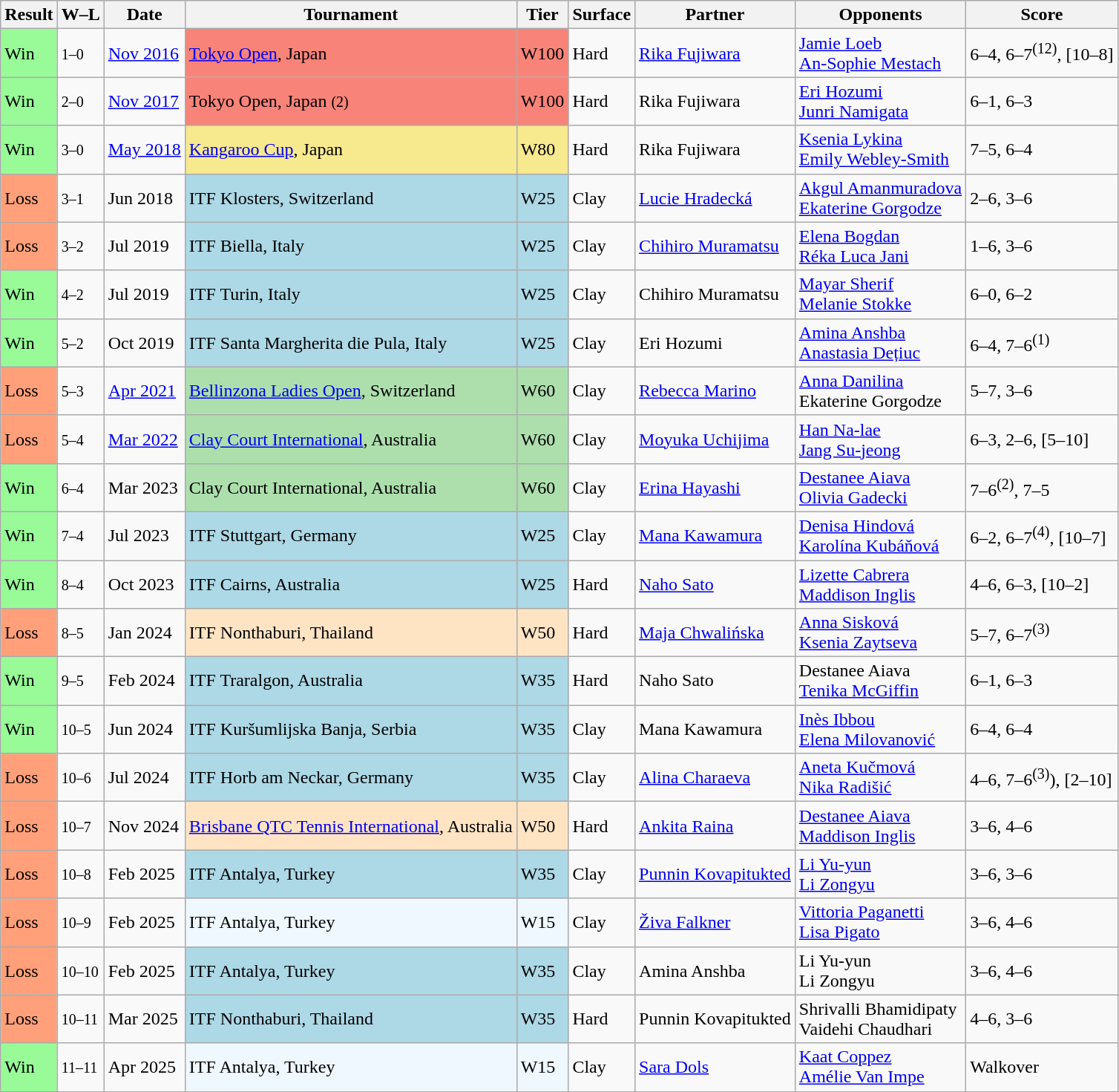<table class="sortable wikitable">
<tr>
<th>Result</th>
<th class="unsortable">W–L</th>
<th>Date</th>
<th>Tournament</th>
<th>Tier</th>
<th>Surface</th>
<th>Partner</th>
<th>Opponents</th>
<th class="unsortable">Score</th>
</tr>
<tr>
<td style="background:#98fb98;">Win</td>
<td><small>1–0</small></td>
<td><a href='#'>Nov 2016</a></td>
<td style="background:#f88379;"><a href='#'>Tokyo Open</a>, Japan</td>
<td style="background:#f88379;">W100</td>
<td>Hard</td>
<td> <a href='#'>Rika Fujiwara</a></td>
<td> <a href='#'>Jamie Loeb</a> <br>  <a href='#'>An-Sophie Mestach</a></td>
<td>6–4, 6–7<sup>(12)</sup>, [10–8]</td>
</tr>
<tr>
<td style="background:#98fb98;">Win</td>
<td><small>2–0</small></td>
<td><a href='#'>Nov 2017</a></td>
<td style="background:#f88379;">Tokyo Open, Japan <small>(2)</small></td>
<td style="background:#f88379;">W100</td>
<td>Hard</td>
<td> Rika Fujiwara</td>
<td> <a href='#'>Eri Hozumi</a> <br>  <a href='#'>Junri Namigata</a></td>
<td>6–1, 6–3</td>
</tr>
<tr>
<td style="background:#98fb98;">Win</td>
<td><small>3–0</small></td>
<td><a href='#'>May 2018</a></td>
<td style="background:#f7e98e;"><a href='#'>Kangaroo Cup</a>, Japan</td>
<td style="background:#f7e98e;">W80</td>
<td>Hard</td>
<td> Rika Fujiwara</td>
<td> <a href='#'>Ksenia Lykina</a> <br>  <a href='#'>Emily Webley-Smith</a></td>
<td>7–5, 6–4</td>
</tr>
<tr>
<td style="background:#ffa07a;">Loss</td>
<td><small>3–1</small></td>
<td>Jun 2018</td>
<td style="background:lightblue;">ITF Klosters, Switzerland</td>
<td style="background:lightblue;">W25</td>
<td>Clay</td>
<td> <a href='#'>Lucie Hradecká</a></td>
<td> <a href='#'>Akgul Amanmuradova</a> <br>  <a href='#'>Ekaterine Gorgodze</a></td>
<td>2–6, 3–6</td>
</tr>
<tr>
<td style="background:#ffa07a;">Loss</td>
<td><small>3–2</small></td>
<td>Jul 2019</td>
<td style="background:lightblue;">ITF Biella, Italy</td>
<td style="background:lightblue;">W25</td>
<td>Clay</td>
<td> <a href='#'>Chihiro Muramatsu</a></td>
<td> <a href='#'>Elena Bogdan</a> <br>  <a href='#'>Réka Luca Jani</a></td>
<td>1–6, 3–6</td>
</tr>
<tr>
<td style="background:#98fb98;">Win</td>
<td><small>4–2</small></td>
<td>Jul 2019</td>
<td style="background:lightblue;">ITF Turin, Italy</td>
<td style="background:lightblue;">W25</td>
<td>Clay</td>
<td> Chihiro Muramatsu</td>
<td> <a href='#'>Mayar Sherif</a> <br>  <a href='#'>Melanie Stokke</a></td>
<td>6–0, 6–2</td>
</tr>
<tr>
<td style="background:#98fb98;">Win</td>
<td><small>5–2</small></td>
<td>Oct 2019</td>
<td style="background:lightblue;">ITF Santa Margherita die Pula, Italy</td>
<td style="background:lightblue;">W25</td>
<td>Clay</td>
<td> Eri Hozumi</td>
<td> <a href='#'>Amina Anshba</a> <br>  <a href='#'>Anastasia Dețiuc</a></td>
<td>6–4, 7–6<sup>(1)</sup></td>
</tr>
<tr>
<td style="background:#ffa07a;">Loss</td>
<td><small>5–3</small></td>
<td><a href='#'>Apr 2021</a></td>
<td style="background:#addfad;"><a href='#'>Bellinzona Ladies Open</a>, Switzerland</td>
<td style="background:#addfad;">W60</td>
<td>Clay</td>
<td> <a href='#'>Rebecca Marino</a></td>
<td> <a href='#'>Anna Danilina</a> <br>  Ekaterine Gorgodze</td>
<td>5–7, 3–6</td>
</tr>
<tr>
<td style="background:#ffa07a;">Loss</td>
<td><small>5–4</small></td>
<td><a href='#'>Mar 2022</a></td>
<td style="background:#addfad;"><a href='#'>Clay Court International</a>, Australia</td>
<td style="background:#addfad;">W60</td>
<td>Clay</td>
<td> <a href='#'>Moyuka Uchijima</a></td>
<td> <a href='#'>Han Na-lae</a> <br>  <a href='#'>Jang Su-jeong</a></td>
<td>6–3, 2–6, [5–10]</td>
</tr>
<tr>
<td style="background:#98fb98;">Win</td>
<td><small>6–4</small></td>
<td>Mar 2023</td>
<td style="background:#addfad;">Clay Court International, Australia</td>
<td style="background:#addfad;">W60</td>
<td>Clay</td>
<td> <a href='#'>Erina Hayashi</a></td>
<td> <a href='#'>Destanee Aiava</a> <br>  <a href='#'>Olivia Gadecki</a></td>
<td>7–6<sup>(2)</sup>, 7–5</td>
</tr>
<tr>
<td style="background:#98fb98;">Win</td>
<td><small>7–4</small></td>
<td>Jul 2023</td>
<td style="background:lightblue;">ITF Stuttgart, Germany</td>
<td style="background:lightblue;">W25</td>
<td>Clay</td>
<td> <a href='#'>Mana Kawamura</a></td>
<td> <a href='#'>Denisa Hindová</a> <br>  <a href='#'>Karolína Kubáňová</a></td>
<td>6–2, 6–7<sup>(4)</sup>, [10–7]</td>
</tr>
<tr>
<td style="background:#98fb98;">Win</td>
<td><small>8–4</small></td>
<td>Oct 2023</td>
<td style="background:lightblue;">ITF Cairns, Australia</td>
<td style="background:lightblue;">W25</td>
<td>Hard</td>
<td> <a href='#'>Naho Sato</a></td>
<td> <a href='#'>Lizette Cabrera</a> <br>  <a href='#'>Maddison Inglis</a></td>
<td>4–6, 6–3, [10–2]</td>
</tr>
<tr>
<td style="background:#ffa07a;">Loss</td>
<td><small>8–5</small></td>
<td>Jan 2024</td>
<td style="background:#ffe4c4;">ITF Nonthaburi, Thailand</td>
<td style="background:#ffe4c4;">W50</td>
<td>Hard</td>
<td> <a href='#'>Maja Chwalińska</a></td>
<td> <a href='#'>Anna Sisková</a> <br>  <a href='#'>Ksenia Zaytseva</a></td>
<td>5–7, 6–7<sup>(3)</sup></td>
</tr>
<tr>
<td style="background:#98fb98;">Win</td>
<td><small>9–5</small></td>
<td>Feb 2024</td>
<td style="background:lightblue;">ITF Traralgon, Australia</td>
<td style="background:lightblue;">W35</td>
<td>Hard</td>
<td> Naho Sato</td>
<td> Destanee Aiava <br>  <a href='#'>Tenika McGiffin</a></td>
<td>6–1, 6–3</td>
</tr>
<tr>
<td style="background:#98fb98;">Win</td>
<td><small>10–5</small></td>
<td>Jun 2024</td>
<td style="background:lightblue;">ITF Kuršumlijska Banja, Serbia</td>
<td style="background:lightblue;">W35</td>
<td>Clay</td>
<td> Mana Kawamura</td>
<td> <a href='#'>Inès Ibbou</a> <br>  <a href='#'>Elena Milovanović</a></td>
<td>6–4, 6–4</td>
</tr>
<tr>
<td style="background:#ffa07a;">Loss</td>
<td><small>10–6</small></td>
<td>Jul 2024</td>
<td style="background:lightblue;">ITF Horb am Neckar, Germany</td>
<td style="background:lightblue;">W35</td>
<td>Clay</td>
<td> <a href='#'>Alina Charaeva</a></td>
<td> <a href='#'>Aneta Kučmová</a> <br>  <a href='#'>Nika Radišić</a></td>
<td>4–6, 7–6<sup>(3)</sup>), [2–10]</td>
</tr>
<tr>
<td style=background:#ffa07a;>Loss</td>
<td><small>10–7</small></td>
<td>Nov 2024</td>
<td style="background:#ffe4c4;"><a href='#'>Brisbane QTC Tennis International</a>, Australia</td>
<td style="background:#ffe4c4;">W50</td>
<td>Hard</td>
<td> <a href='#'>Ankita Raina</a></td>
<td> <a href='#'>Destanee Aiava</a> <br>  <a href='#'>Maddison Inglis</a></td>
<td>3–6, 4–6</td>
</tr>
<tr>
<td style="background:#ffa07a;">Loss</td>
<td><small>10–8</small></td>
<td>Feb 2025</td>
<td style="background:lightblue;">ITF Antalya, Turkey</td>
<td style="background:lightblue;">W35</td>
<td>Clay</td>
<td> <a href='#'>Punnin Kovapitukted</a></td>
<td> <a href='#'>Li Yu-yun</a> <br>  <a href='#'>Li Zongyu</a></td>
<td>3–6, 3–6</td>
</tr>
<tr>
<td style="background:#ffa07a;">Loss</td>
<td><small>10–9</small></td>
<td>Feb 2025</td>
<td style="background:#f0f8ff;">ITF Antalya, Turkey</td>
<td style="background:#f0f8ff;">W15</td>
<td>Clay</td>
<td> <a href='#'>Živa Falkner</a></td>
<td> <a href='#'>Vittoria Paganetti</a> <br>  <a href='#'>Lisa Pigato</a></td>
<td>3–6, 4–6</td>
</tr>
<tr>
<td style="background:#ffa07a;">Loss</td>
<td><small>10–10</small></td>
<td>Feb 2025</td>
<td style="background:lightblue;">ITF Antalya, Turkey</td>
<td style="background:lightblue;">W35</td>
<td>Clay</td>
<td> Amina Anshba</td>
<td> Li Yu-yun <br>  Li Zongyu</td>
<td>3–6, 4–6</td>
</tr>
<tr>
<td style="background:#ffa07a;">Loss</td>
<td><small>10–11</small></td>
<td>Mar 2025</td>
<td style="background:lightblue;">ITF Nonthaburi, Thailand</td>
<td style="background:lightblue;">W35</td>
<td>Hard</td>
<td> Punnin Kovapitukted</td>
<td> Shrivalli Bhamidipaty <br>  Vaidehi Chaudhari</td>
<td>4–6, 3–6</td>
</tr>
<tr>
<td style="background:#98fb98;">Win</td>
<td><small>11–11</small></td>
<td>Apr 2025</td>
<td style="background:#f0f8ff;">ITF Antalya, Turkey</td>
<td style="background:#f0f8ff;">W15</td>
<td>Clay</td>
<td> <a href='#'>Sara Dols</a></td>
<td> <a href='#'>Kaat Coppez</a> <br>  <a href='#'>Amélie Van Impe</a></td>
<td>Walkover</td>
</tr>
</table>
